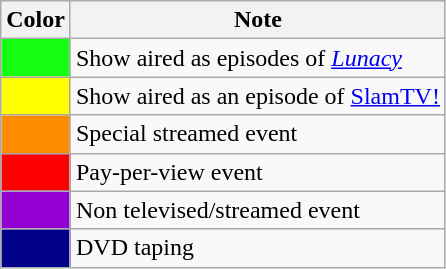<table class="wikitable">
<tr>
<th>Color</th>
<th>Note</th>
</tr>
<tr>
<td style="background: #15ff11"></td>
<td>Show aired as episodes of <em><a href='#'>Lunacy</a></em></td>
</tr>
<tr>
<td style="background: yellow"></td>
<td>Show aired as an episode of <a href='#'>SlamTV!</a></td>
</tr>
<tr>
<td style="background: darkorange"></td>
<td>Special streamed event</td>
</tr>
<tr>
<td style="background: red"></td>
<td>Pay-per-view event</td>
</tr>
<tr>
<td style="background: darkviolet"></td>
<td>Non televised/streamed event</td>
</tr>
<tr>
<td style="background: darkblue"></td>
<td>DVD taping</td>
</tr>
</table>
